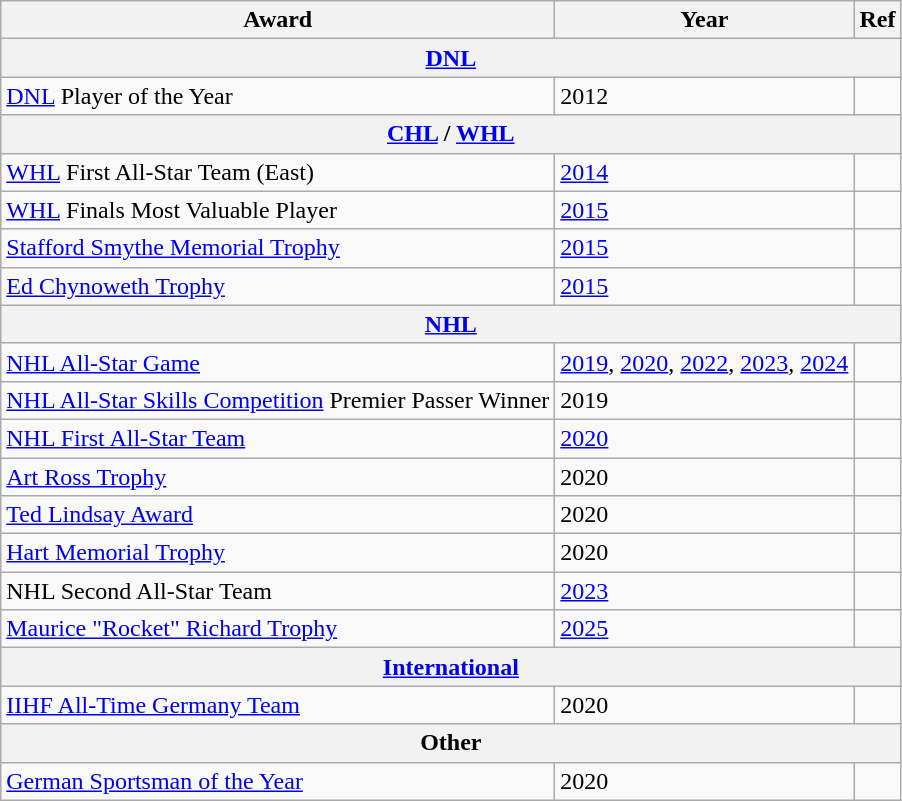<table class="wikitable">
<tr>
<th>Award</th>
<th>Year</th>
<th>Ref</th>
</tr>
<tr>
<th colspan="3"><a href='#'>DNL</a></th>
</tr>
<tr>
<td><a href='#'>DNL</a> Player of the Year</td>
<td>2012</td>
<td></td>
</tr>
<tr>
<th colspan="3"><a href='#'>CHL</a> / <a href='#'>WHL</a></th>
</tr>
<tr>
<td><a href='#'>WHL</a> First All-Star Team (East)</td>
<td><a href='#'>2014</a></td>
<td></td>
</tr>
<tr>
<td><a href='#'>WHL</a> Finals Most Valuable Player</td>
<td><a href='#'>2015</a></td>
<td></td>
</tr>
<tr>
<td><a href='#'>Stafford Smythe Memorial Trophy</a></td>
<td><a href='#'>2015</a></td>
<td></td>
</tr>
<tr>
<td><a href='#'>Ed Chynoweth Trophy</a></td>
<td><a href='#'>2015</a></td>
<td></td>
</tr>
<tr>
<th colspan="3"><a href='#'>NHL</a></th>
</tr>
<tr>
<td><a href='#'>NHL All-Star Game</a></td>
<td><a href='#'>2019</a>, <a href='#'>2020</a>, <a href='#'>2022</a>, <a href='#'>2023</a>, <a href='#'>2024</a></td>
<td></td>
</tr>
<tr>
<td><a href='#'>NHL All-Star Skills Competition</a> Premier Passer Winner</td>
<td>2019</td>
<td></td>
</tr>
<tr>
<td><a href='#'>NHL First All-Star Team</a></td>
<td><a href='#'>2020</a></td>
<td></td>
</tr>
<tr>
<td><a href='#'>Art Ross Trophy</a></td>
<td>2020</td>
<td></td>
</tr>
<tr>
<td><a href='#'>Ted Lindsay Award</a></td>
<td>2020</td>
<td></td>
</tr>
<tr>
<td><a href='#'>Hart Memorial Trophy</a></td>
<td>2020</td>
<td></td>
</tr>
<tr>
<td>NHL Second All-Star Team</td>
<td><a href='#'>2023</a></td>
<td></td>
</tr>
<tr>
<td><a href='#'>Maurice "Rocket" Richard Trophy</a></td>
<td><a href='#'>2025</a></td>
<td></td>
</tr>
<tr>
<th colspan="3"><a href='#'>International</a></th>
</tr>
<tr>
<td><a href='#'>IIHF All-Time Germany Team</a></td>
<td>2020</td>
<td></td>
</tr>
<tr>
<th colspan="3">Other</th>
</tr>
<tr>
<td><a href='#'>German Sportsman of the Year</a></td>
<td>2020</td>
<td></td>
</tr>
</table>
